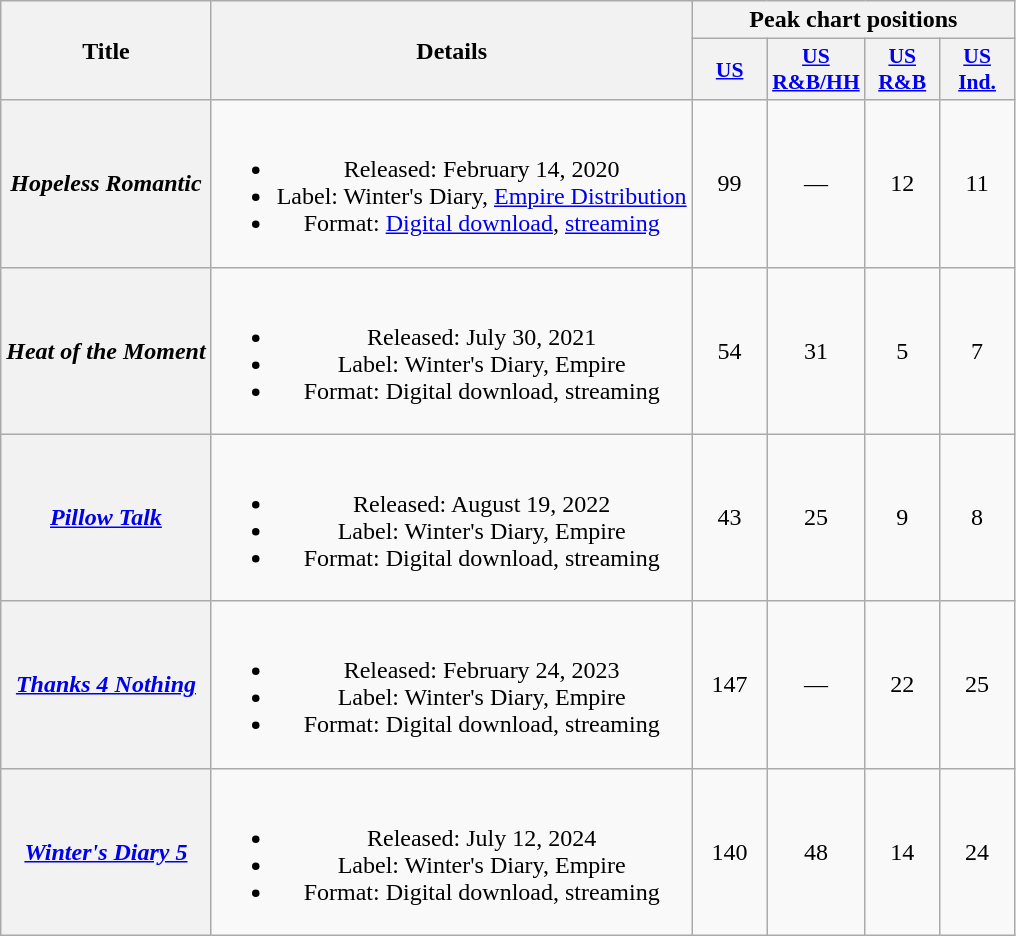<table class="wikitable plainrowheaders" style="text-align:center">
<tr>
<th scope="col" rowspan="2">Title</th>
<th scope="col" rowspan="2">Details</th>
<th scope="col" colspan="4">Peak chart positions</th>
</tr>
<tr>
<th scope="col" style="width:3em;font-size:90%;"><a href='#'>US</a><br></th>
<th scope="col" style="width:3em;font-size:90%;"><a href='#'>US<br>R&B/HH</a><br></th>
<th scope="col" style="width:3em;font-size:90%;"><a href='#'>US<br>R&B</a><br></th>
<th scope="col" style="width:3em;font-size:90%;"><a href='#'>US<br>Ind.</a><br></th>
</tr>
<tr>
<th scope="row"><em>Hopeless Romantic</em></th>
<td><br><ul><li>Released: February 14, 2020</li><li>Label: Winter's Diary, <a href='#'>Empire Distribution</a></li><li>Format: <a href='#'>Digital download</a>, <a href='#'>streaming</a></li></ul></td>
<td>99</td>
<td>—</td>
<td>12</td>
<td>11</td>
</tr>
<tr>
<th scope="row"><em>Heat of the Moment</em></th>
<td><br><ul><li>Released: July 30, 2021</li><li>Label: Winter's Diary, Empire</li><li>Format: Digital download, streaming</li></ul></td>
<td>54</td>
<td>31</td>
<td>5</td>
<td>7</td>
</tr>
<tr>
<th scope="row"><em><a href='#'>Pillow Talk</a></em></th>
<td><br><ul><li>Released: August 19, 2022</li><li>Label: Winter's Diary, Empire</li><li>Format: Digital download, streaming</li></ul></td>
<td>43</td>
<td>25</td>
<td>9</td>
<td>8</td>
</tr>
<tr>
<th scope="row"><em><a href='#'>Thanks 4 Nothing</a></em></th>
<td><br><ul><li>Released: February 24, 2023</li><li>Label: Winter's Diary, Empire</li><li>Format: Digital download, streaming</li></ul></td>
<td>147</td>
<td>—</td>
<td>22</td>
<td>25</td>
</tr>
<tr>
<th scope="row"><em><a href='#'>Winter's Diary 5</a></em></th>
<td><br><ul><li>Released: July 12, 2024</li><li>Label: Winter's Diary, Empire</li><li>Format: Digital download, streaming</li></ul></td>
<td>140</td>
<td>48</td>
<td>14</td>
<td>24</td>
</tr>
</table>
